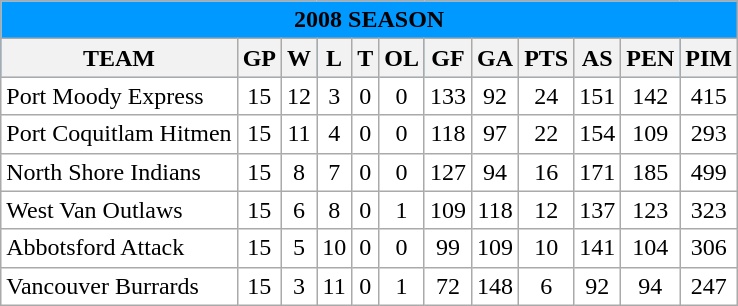<table class="wikitable">
<tr bgcolor="#0099FF">
<td colspan="12" align="center"><strong>2008 SEASON</strong></td>
</tr>
<tr bgcolor="0099FF">
<th>TEAM</th>
<th>GP</th>
<th>W</th>
<th>L</th>
<th>T</th>
<th>OL</th>
<th>GF</th>
<th>GA</th>
<th>PTS</th>
<th>AS</th>
<th>PEN</th>
<th>PIM</th>
</tr>
<tr align="center" bgcolor="#ffffff">
<td align="left">Port Moody Express</td>
<td>15</td>
<td>12</td>
<td>3</td>
<td>0</td>
<td>0</td>
<td>133</td>
<td>92</td>
<td>24</td>
<td>151</td>
<td>142</td>
<td>415</td>
</tr>
<tr align="center" bgcolor="#ffffff">
<td align="left">Port Coquitlam Hitmen</td>
<td>15</td>
<td>11</td>
<td>4</td>
<td>0</td>
<td>0</td>
<td>118</td>
<td>97</td>
<td>22</td>
<td>154</td>
<td>109</td>
<td>293</td>
</tr>
<tr align="center" bgcolor="#ffffff">
<td align="left">North Shore Indians</td>
<td>15</td>
<td>8</td>
<td>7</td>
<td>0</td>
<td>0</td>
<td>127</td>
<td>94</td>
<td>16</td>
<td>171</td>
<td>185</td>
<td>499</td>
</tr>
<tr align="center" bgcolor="#ffffff">
<td align="left">West Van Outlaws</td>
<td>15</td>
<td>6</td>
<td>8</td>
<td>0</td>
<td>1</td>
<td>109</td>
<td>118</td>
<td>12</td>
<td>137</td>
<td>123</td>
<td>323</td>
</tr>
<tr align="center" bgcolor="#ffffff">
<td align="left">Abbotsford Attack</td>
<td>15</td>
<td>5</td>
<td>10</td>
<td>0</td>
<td>0</td>
<td>99</td>
<td>109</td>
<td>10</td>
<td>141</td>
<td>104</td>
<td>306</td>
</tr>
<tr align="center" bgcolor="#ffffff">
<td align="left">Vancouver Burrards</td>
<td>15</td>
<td>3</td>
<td>11</td>
<td>0</td>
<td>1</td>
<td>72</td>
<td>148</td>
<td>6</td>
<td>92</td>
<td>94</td>
<td>247</td>
</tr>
</table>
